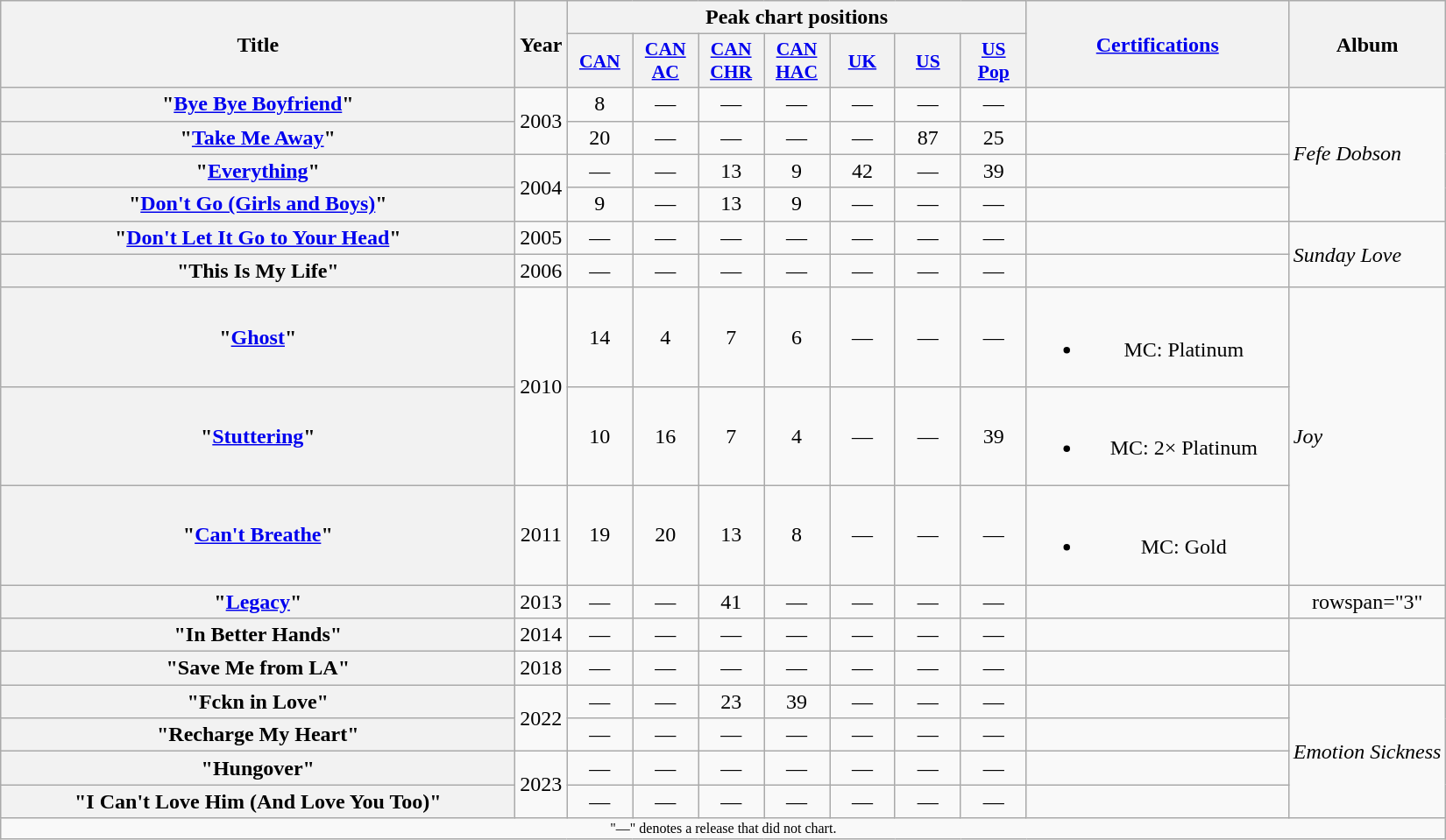<table class="wikitable plainrowheaders" style="text-align:center;">
<tr>
<th scope="col" rowspan="2" style="width:24em;">Title</th>
<th scope="col" rowspan="2">Year</th>
<th scope="col" colspan="7">Peak chart positions</th>
<th scope="col" rowspan="2" style="width:12em;"><a href='#'>Certifications</a></th>
<th scope="col" rowspan="2">Album</th>
</tr>
<tr>
<th style="width:3em;font-size:90%"><a href='#'>CAN</a><br></th>
<th style="width:3em;font-size:90%"><a href='#'>CAN AC</a><br></th>
<th style="width:3em;font-size:90%"><a href='#'>CAN CHR</a><br></th>
<th style="width:3em;font-size:90%"><a href='#'>CAN HAC</a><br></th>
<th style="width:3em;font-size:90%"><a href='#'>UK</a><br></th>
<th style="width:3em;font-size:90%"><a href='#'>US</a><br></th>
<th style="width:3em;font-size:90%"><a href='#'>US<br>Pop</a><br></th>
</tr>
<tr>
<th scope="row">"<a href='#'>Bye Bye Boyfriend</a>"</th>
<td rowspan="2">2003</td>
<td>8</td>
<td>—</td>
<td>—</td>
<td>—</td>
<td>—</td>
<td>—</td>
<td>—</td>
<td></td>
<td rowspan="4" style="text-align:left;"><em>Fefe Dobson</em></td>
</tr>
<tr>
<th scope="row">"<a href='#'>Take Me Away</a>"</th>
<td>20</td>
<td>—</td>
<td>—</td>
<td>—</td>
<td>—</td>
<td>87</td>
<td>25</td>
<td></td>
</tr>
<tr>
<th scope="row">"<a href='#'>Everything</a>"</th>
<td rowspan="2">2004</td>
<td>—</td>
<td>—</td>
<td>13</td>
<td>9</td>
<td>42</td>
<td>—</td>
<td>39</td>
<td></td>
</tr>
<tr>
<th scope="row">"<a href='#'>Don't Go (Girls and Boys)</a>"</th>
<td>9</td>
<td>—</td>
<td>13</td>
<td>9</td>
<td>—</td>
<td>—</td>
<td>—</td>
<td></td>
</tr>
<tr>
<th scope="row">"<a href='#'>Don't Let It Go to Your Head</a>"</th>
<td>2005</td>
<td>—</td>
<td>—</td>
<td>—</td>
<td>—</td>
<td>—</td>
<td>—</td>
<td>—</td>
<td></td>
<td rowspan="2" style="text-align:left;"><em>Sunday Love</em></td>
</tr>
<tr>
<th scope="row">"This Is My Life"</th>
<td>2006</td>
<td>—</td>
<td>—</td>
<td>—</td>
<td>—</td>
<td>—</td>
<td>—</td>
<td>—</td>
<td></td>
</tr>
<tr>
<th scope="row">"<a href='#'>Ghost</a>"</th>
<td rowspan="2">2010</td>
<td>14</td>
<td>4</td>
<td>7</td>
<td>6</td>
<td>—</td>
<td>—</td>
<td>—</td>
<td><br><ul><li>MC: Platinum</li></ul></td>
<td rowspan="3" style="text-align:left;"><em>Joy</em></td>
</tr>
<tr>
<th scope="row">"<a href='#'>Stuttering</a>"</th>
<td>10</td>
<td>16</td>
<td>7</td>
<td>4</td>
<td>—</td>
<td>—</td>
<td>39</td>
<td><br><ul><li>MC: 2× Platinum</li></ul></td>
</tr>
<tr>
<th scope="row">"<a href='#'>Can't Breathe</a>"<br></th>
<td>2011</td>
<td>19</td>
<td>20</td>
<td>13</td>
<td>8</td>
<td>—</td>
<td>—</td>
<td>—</td>
<td><br><ul><li>MC: Gold</li></ul></td>
</tr>
<tr>
<th scope="row">"<a href='#'>Legacy</a>"</th>
<td>2013</td>
<td>—</td>
<td>—</td>
<td>41</td>
<td>—</td>
<td>—</td>
<td>—</td>
<td>—</td>
<td></td>
<td>rowspan="3" </td>
</tr>
<tr>
<th scope="row">"In Better Hands"</th>
<td>2014</td>
<td>—</td>
<td>—</td>
<td>—</td>
<td>—</td>
<td>—</td>
<td>—</td>
<td>—</td>
<td></td>
</tr>
<tr>
<th scope="row">"Save Me from LA"</th>
<td>2018</td>
<td>—</td>
<td>—</td>
<td>—</td>
<td>—</td>
<td>—</td>
<td>—</td>
<td>—</td>
<td></td>
</tr>
<tr>
<th scope="row">"Fckn in Love"</th>
<td rowspan=2>2022</td>
<td>—</td>
<td>—</td>
<td>23</td>
<td>39</td>
<td>—</td>
<td>—</td>
<td>—</td>
<td></td>
<td rowspan="4" style="text-align:left;"><em>Emotion Sickness</em></td>
</tr>
<tr>
<th scope="row">"Recharge My Heart"</th>
<td>—</td>
<td>—</td>
<td>—</td>
<td>—</td>
<td>—</td>
<td>—</td>
<td>—</td>
<td></td>
</tr>
<tr>
<th scope="row">"Hungover"</th>
<td rowspan=2>2023</td>
<td>—</td>
<td>—</td>
<td>—</td>
<td>—</td>
<td>—</td>
<td>—</td>
<td>—</td>
<td></td>
</tr>
<tr>
<th scope="row">"I Can't Love Him (And Love You Too)"</th>
<td>—</td>
<td>—</td>
<td>—</td>
<td>—</td>
<td>—</td>
<td>—</td>
<td>—</td>
<td></td>
</tr>
<tr>
<td align="center" colspan="11" style="font-size: 8pt">"—" denotes a release that did not chart.</td>
</tr>
</table>
